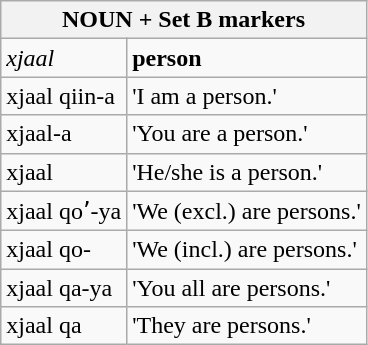<table class="wikitable">
<tr>
<th colspan=2>NOUN + Set B markers</th>
</tr>
<tr>
<td><em>xjaal</em></td>
<td><strong>person</strong></td>
</tr>
<tr>
<td>xjaal qiin-a</td>
<td>'I am a person.'</td>
</tr>
<tr>
<td>xjaal-a</td>
<td>'You are a person.'</td>
</tr>
<tr>
<td>xjaal</td>
<td>'He/she is a person.'</td>
</tr>
<tr>
<td>xjaal qoʼ-ya</td>
<td>'We (excl.) are persons.'</td>
</tr>
<tr>
<td>xjaal qo-</td>
<td>'We (incl.) are persons.'</td>
</tr>
<tr>
<td>xjaal qa-ya</td>
<td>'You all are persons.'</td>
</tr>
<tr>
<td>xjaal qa</td>
<td>'They are persons.'</td>
</tr>
</table>
